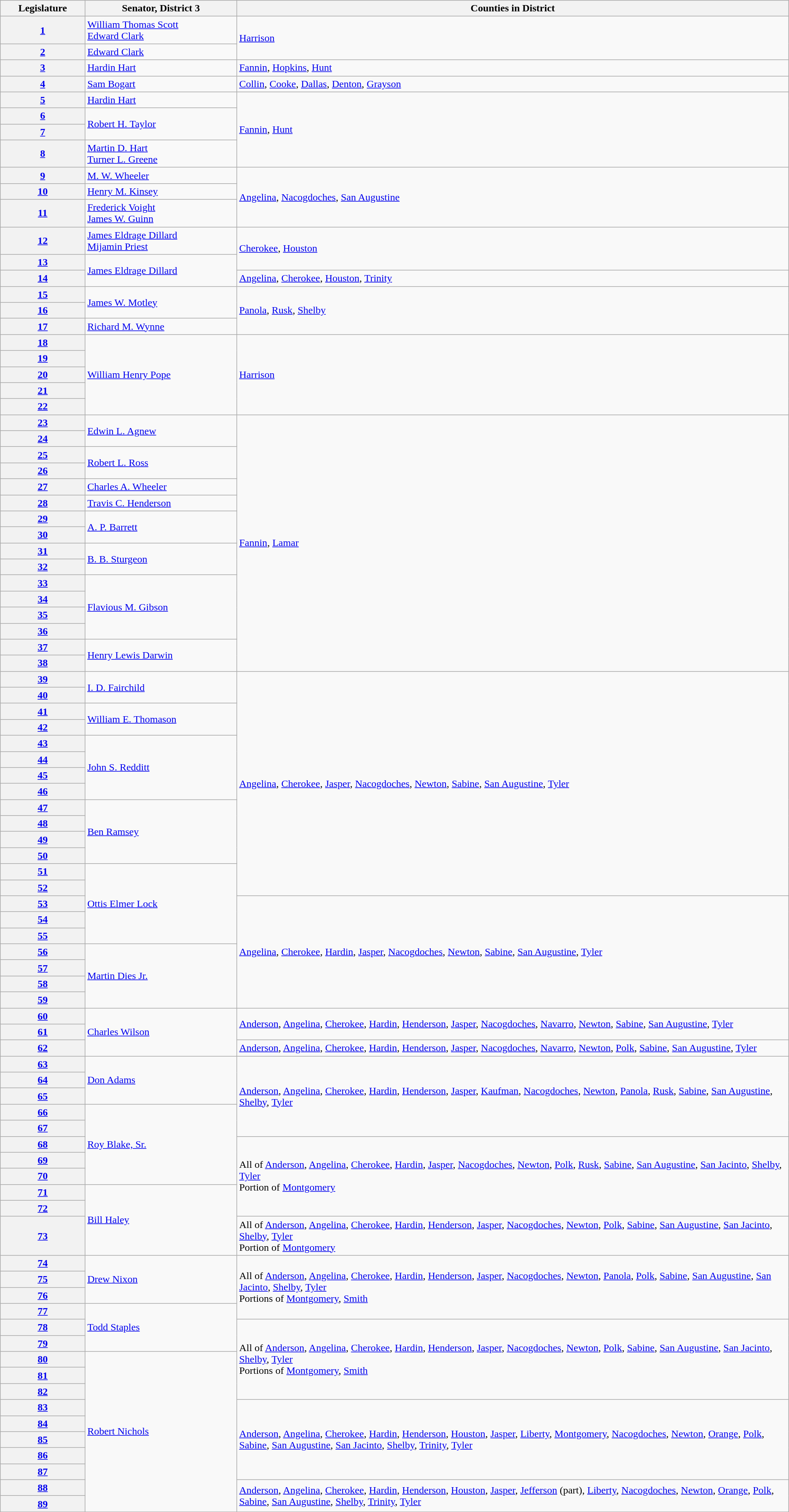<table class="wikitable">
<tr>
<th>Legislature</th>
<th>Senator, District 3</th>
<th width=70%>Counties in District</th>
</tr>
<tr>
<th><a href='#'>1</a></th>
<td><a href='#'>William Thomas Scott</a><br><a href='#'>Edward Clark</a></td>
<td rowspan=2><a href='#'>Harrison</a></td>
</tr>
<tr>
<th><a href='#'>2</a></th>
<td><a href='#'>Edward Clark</a></td>
</tr>
<tr>
<th><a href='#'>3</a></th>
<td><a href='#'>Hardin Hart</a></td>
<td><a href='#'>Fannin</a>, <a href='#'>Hopkins</a>, <a href='#'>Hunt</a></td>
</tr>
<tr>
<th><a href='#'>4</a></th>
<td><a href='#'>Sam Bogart</a></td>
<td><a href='#'>Collin</a>, <a href='#'>Cooke</a>, <a href='#'>Dallas</a>, <a href='#'>Denton</a>, <a href='#'>Grayson</a></td>
</tr>
<tr>
<th><a href='#'>5</a></th>
<td><a href='#'>Hardin Hart</a></td>
<td rowspan=4><a href='#'>Fannin</a>, <a href='#'>Hunt</a></td>
</tr>
<tr>
<th><a href='#'>6</a></th>
<td rowspan=2><a href='#'>Robert H. Taylor</a></td>
</tr>
<tr>
<th><a href='#'>7</a></th>
</tr>
<tr>
<th><a href='#'>8</a></th>
<td><a href='#'>Martin D. Hart</a><br><a href='#'>Turner L. Greene</a></td>
</tr>
<tr>
<th><a href='#'>9</a></th>
<td><a href='#'>M. W. Wheeler</a></td>
<td rowspan=3><a href='#'>Angelina</a>, <a href='#'>Nacogdoches</a>, <a href='#'>San Augustine</a></td>
</tr>
<tr>
<th><a href='#'>10</a></th>
<td><a href='#'>Henry M. Kinsey</a></td>
</tr>
<tr>
<th><a href='#'>11</a></th>
<td><a href='#'>Frederick Voight</a><br><a href='#'>James W. Guinn</a></td>
</tr>
<tr>
<th><a href='#'>12</a></th>
<td><a href='#'>James Eldrage Dillard</a><br><a href='#'>Mijamin Priest</a></td>
<td rowspan=2><a href='#'>Cherokee</a>, <a href='#'>Houston</a></td>
</tr>
<tr>
<th><a href='#'>13</a></th>
<td rowspan=2><a href='#'>James Eldrage Dillard</a></td>
</tr>
<tr>
<th><a href='#'>14</a></th>
<td><a href='#'>Angelina</a>, <a href='#'>Cherokee</a>, <a href='#'>Houston</a>, <a href='#'>Trinity</a></td>
</tr>
<tr>
<th><a href='#'>15</a></th>
<td rowspan=2><a href='#'>James W. Motley</a></td>
<td rowspan=3><a href='#'>Panola</a>, <a href='#'>Rusk</a>, <a href='#'>Shelby</a></td>
</tr>
<tr>
<th><a href='#'>16</a></th>
</tr>
<tr>
<th><a href='#'>17</a></th>
<td><a href='#'>Richard M. Wynne</a></td>
</tr>
<tr>
<th><a href='#'>18</a></th>
<td rowspan=5><a href='#'>William Henry Pope</a></td>
<td rowspan=5><a href='#'>Harrison</a></td>
</tr>
<tr>
<th><a href='#'>19</a></th>
</tr>
<tr>
<th><a href='#'>20</a></th>
</tr>
<tr>
<th><a href='#'>21</a></th>
</tr>
<tr>
<th><a href='#'>22</a></th>
</tr>
<tr>
<th><a href='#'>23</a></th>
<td rowspan=2><a href='#'>Edwin L. Agnew</a></td>
<td rowspan=16><a href='#'>Fannin</a>, <a href='#'>Lamar</a></td>
</tr>
<tr>
<th><a href='#'>24</a></th>
</tr>
<tr>
<th><a href='#'>25</a></th>
<td rowspan=2><a href='#'>Robert L. Ross</a></td>
</tr>
<tr>
<th><a href='#'>26</a></th>
</tr>
<tr>
<th><a href='#'>27</a></th>
<td><a href='#'>Charles A. Wheeler</a></td>
</tr>
<tr>
<th><a href='#'>28</a></th>
<td><a href='#'>Travis C. Henderson</a></td>
</tr>
<tr>
<th><a href='#'>29</a></th>
<td rowspan=2><a href='#'>A. P. Barrett</a></td>
</tr>
<tr>
<th><a href='#'>30</a></th>
</tr>
<tr>
<th><a href='#'>31</a></th>
<td rowspan=2><a href='#'>B. B. Sturgeon</a></td>
</tr>
<tr>
<th><a href='#'>32</a></th>
</tr>
<tr>
<th><a href='#'>33</a></th>
<td rowspan=4><a href='#'>Flavious M. Gibson</a></td>
</tr>
<tr>
<th><a href='#'>34</a></th>
</tr>
<tr>
<th><a href='#'>35</a></th>
</tr>
<tr>
<th><a href='#'>36</a></th>
</tr>
<tr>
<th><a href='#'>37</a></th>
<td rowspan=2><a href='#'>Henry Lewis Darwin</a></td>
</tr>
<tr>
<th><a href='#'>38</a></th>
</tr>
<tr>
<th><a href='#'>39</a></th>
<td rowspan=2><a href='#'>I. D. Fairchild</a></td>
<td rowspan=14><a href='#'>Angelina</a>, <a href='#'>Cherokee</a>, <a href='#'>Jasper</a>, <a href='#'>Nacogdoches</a>, <a href='#'>Newton</a>, <a href='#'>Sabine</a>, <a href='#'>San Augustine</a>, <a href='#'>Tyler</a></td>
</tr>
<tr>
<th><a href='#'>40</a></th>
</tr>
<tr>
<th><a href='#'>41</a></th>
<td rowspan=2><a href='#'>William E. Thomason</a></td>
</tr>
<tr>
<th><a href='#'>42</a></th>
</tr>
<tr>
<th><a href='#'>43</a></th>
<td rowspan=4><a href='#'>John S. Redditt</a></td>
</tr>
<tr>
<th><a href='#'>44</a></th>
</tr>
<tr>
<th><a href='#'>45</a></th>
</tr>
<tr>
<th><a href='#'>46</a></th>
</tr>
<tr>
<th><a href='#'>47</a></th>
<td rowspan=4><a href='#'>Ben Ramsey</a></td>
</tr>
<tr>
<th><a href='#'>48</a></th>
</tr>
<tr>
<th><a href='#'>49</a></th>
</tr>
<tr>
<th><a href='#'>50</a></th>
</tr>
<tr>
<th><a href='#'>51</a></th>
<td rowspan=5><a href='#'>Ottis Elmer Lock</a></td>
</tr>
<tr>
<th><a href='#'>52</a></th>
</tr>
<tr>
<th><a href='#'>53</a></th>
<td rowspan=7><a href='#'>Angelina</a>, <a href='#'>Cherokee</a>, <a href='#'>Hardin</a>, <a href='#'>Jasper</a>, <a href='#'>Nacogdoches</a>, <a href='#'>Newton</a>, <a href='#'>Sabine</a>, <a href='#'>San Augustine</a>, <a href='#'>Tyler</a></td>
</tr>
<tr>
<th><a href='#'>54</a></th>
</tr>
<tr>
<th><a href='#'>55</a></th>
</tr>
<tr>
<th><a href='#'>56</a></th>
<td rowspan=4><a href='#'>Martin Dies Jr.</a></td>
</tr>
<tr>
<th><a href='#'>57</a></th>
</tr>
<tr>
<th><a href='#'>58</a></th>
</tr>
<tr>
<th><a href='#'>59</a></th>
</tr>
<tr>
<th><a href='#'>60</a></th>
<td rowspan=3><a href='#'>Charles Wilson</a></td>
<td rowspan=2><a href='#'>Anderson</a>, <a href='#'>Angelina</a>, <a href='#'>Cherokee</a>, <a href='#'>Hardin</a>, <a href='#'>Henderson</a>, <a href='#'>Jasper</a>, <a href='#'>Nacogdoches</a>, <a href='#'>Navarro</a>, <a href='#'>Newton</a>, <a href='#'>Sabine</a>, <a href='#'>San Augustine</a>, <a href='#'>Tyler</a></td>
</tr>
<tr>
<th><a href='#'>61</a></th>
</tr>
<tr>
<th><a href='#'>62</a></th>
<td><a href='#'>Anderson</a>, <a href='#'>Angelina</a>, <a href='#'>Cherokee</a>, <a href='#'>Hardin</a>, <a href='#'>Henderson</a>, <a href='#'>Jasper</a>, <a href='#'>Nacogdoches</a>, <a href='#'>Navarro</a>, <a href='#'>Newton</a>, <a href='#'>Polk</a>, <a href='#'>Sabine</a>, <a href='#'>San Augustine</a>, <a href='#'>Tyler</a></td>
</tr>
<tr>
<th><a href='#'>63</a></th>
<td rowspan=3><a href='#'>Don Adams</a></td>
<td rowspan=5><a href='#'>Anderson</a>, <a href='#'>Angelina</a>, <a href='#'>Cherokee</a>, <a href='#'>Hardin</a>, <a href='#'>Henderson</a>, <a href='#'>Jasper</a>, <a href='#'>Kaufman</a>, <a href='#'>Nacogdoches</a>, <a href='#'>Newton</a>, <a href='#'>Panola</a>, <a href='#'>Rusk</a>, <a href='#'>Sabine</a>, <a href='#'>San Augustine</a>, <a href='#'>Shelby</a>, <a href='#'>Tyler</a></td>
</tr>
<tr>
<th><a href='#'>64</a></th>
</tr>
<tr>
<th><a href='#'>65</a></th>
</tr>
<tr>
<th><a href='#'>66</a></th>
<td rowspan=5><a href='#'>Roy Blake, Sr.</a></td>
</tr>
<tr>
<th><a href='#'>67</a></th>
</tr>
<tr>
<th><a href='#'>68</a></th>
<td rowspan=5>All of <a href='#'>Anderson</a>, <a href='#'>Angelina</a>, <a href='#'>Cherokee</a>, <a href='#'>Hardin</a>, <a href='#'>Jasper</a>, <a href='#'>Nacogdoches</a>, <a href='#'>Newton</a>, <a href='#'>Polk</a>, <a href='#'>Rusk</a>, <a href='#'>Sabine</a>, <a href='#'>San Augustine</a>, <a href='#'>San Jacinto</a>, <a href='#'>Shelby</a>, <a href='#'>Tyler</a><br>Portion of <a href='#'>Montgomery</a></td>
</tr>
<tr>
<th><a href='#'>69</a></th>
</tr>
<tr>
<th><a href='#'>70</a></th>
</tr>
<tr>
<th><a href='#'>71</a></th>
<td rowspan=3><a href='#'>Bill Haley</a></td>
</tr>
<tr>
<th><a href='#'>72</a></th>
</tr>
<tr>
<th><a href='#'>73</a></th>
<td>All of <a href='#'>Anderson</a>, <a href='#'>Angelina</a>, <a href='#'>Cherokee</a>, <a href='#'>Hardin</a>, <a href='#'>Henderson</a>, <a href='#'>Jasper</a>, <a href='#'>Nacogdoches</a>, <a href='#'>Newton</a>, <a href='#'>Polk</a>, <a href='#'>Sabine</a>, <a href='#'>San Augustine</a>, <a href='#'>San Jacinto</a>, <a href='#'>Shelby</a>, <a href='#'>Tyler</a><br>Portion of <a href='#'>Montgomery</a></td>
</tr>
<tr>
<th><a href='#'>74</a></th>
<td rowspan=3><a href='#'>Drew Nixon</a></td>
<td rowspan=4>All of <a href='#'>Anderson</a>, <a href='#'>Angelina</a>, <a href='#'>Cherokee</a>, <a href='#'>Hardin</a>, <a href='#'>Henderson</a>, <a href='#'>Jasper</a>, <a href='#'>Nacogdoches</a>, <a href='#'>Newton</a>, <a href='#'>Panola</a>, <a href='#'>Polk</a>, <a href='#'>Sabine</a>, <a href='#'>San Augustine</a>, <a href='#'>San Jacinto</a>, <a href='#'>Shelby</a>, <a href='#'>Tyler</a><br>Portions of <a href='#'>Montgomery</a>, <a href='#'>Smith</a></td>
</tr>
<tr>
<th><a href='#'>75</a></th>
</tr>
<tr>
<th><a href='#'>76</a></th>
</tr>
<tr>
<th><a href='#'>77</a></th>
<td rowspan=3><a href='#'>Todd Staples</a></td>
</tr>
<tr>
<th><a href='#'>78</a></th>
<td rowspan=5>All of <a href='#'>Anderson</a>, <a href='#'>Angelina</a>, <a href='#'>Cherokee</a>, <a href='#'>Hardin</a>, <a href='#'>Henderson</a>, <a href='#'>Jasper</a>, <a href='#'>Nacogdoches</a>, <a href='#'>Newton</a>, <a href='#'>Polk</a>, <a href='#'>Sabine</a>, <a href='#'>San Augustine</a>, <a href='#'>San Jacinto</a>, <a href='#'>Shelby</a>, <a href='#'>Tyler</a><br>Portions of <a href='#'>Montgomery</a>, <a href='#'>Smith</a></td>
</tr>
<tr>
<th><a href='#'>79</a></th>
</tr>
<tr>
<th><a href='#'>80</a></th>
<td rowspan=10><a href='#'>Robert Nichols</a></td>
</tr>
<tr>
<th><a href='#'>81</a></th>
</tr>
<tr>
<th><a href='#'>82</a></th>
</tr>
<tr>
<th><a href='#'>83</a></th>
<td rowspan=5><a href='#'>Anderson</a>, <a href='#'>Angelina</a>, <a href='#'>Cherokee</a>, <a href='#'>Hardin</a>, <a href='#'>Henderson</a>, <a href='#'>Houston</a>, <a href='#'>Jasper</a>, <a href='#'>Liberty</a>, <a href='#'>Montgomery</a>, <a href='#'>Nacogdoches</a>, <a href='#'>Newton</a>, <a href='#'>Orange</a>, <a href='#'>Polk</a>, <a href='#'>Sabine</a>, <a href='#'>San Augustine</a>, <a href='#'>San Jacinto</a>, <a href='#'>Shelby</a>, <a href='#'>Trinity</a>, <a href='#'>Tyler</a></td>
</tr>
<tr>
<th><a href='#'>84</a></th>
</tr>
<tr>
<th><a href='#'>85</a></th>
</tr>
<tr>
<th><a href='#'>86</a></th>
</tr>
<tr>
<th><a href='#'>87</a></th>
</tr>
<tr>
<th><a href='#'>88</a></th>
<td rowspan=2><a href='#'>Anderson</a>, <a href='#'>Angelina</a>, <a href='#'>Cherokee</a>, <a href='#'>Hardin</a>, <a href='#'>Henderson</a>, <a href='#'>Houston</a>, <a href='#'>Jasper</a>, <a href='#'>Jefferson</a> (part), <a href='#'>Liberty</a>, <a href='#'>Nacogdoches</a>, <a href='#'>Newton</a>, <a href='#'>Orange</a>, <a href='#'>Polk</a>, <a href='#'>Sabine</a>, <a href='#'>San Augustine</a>, <a href='#'>Shelby</a>, <a href='#'>Trinity</a>, <a href='#'>Tyler</a></td>
</tr>
<tr>
<th><a href='#'>89</a></th>
</tr>
</table>
